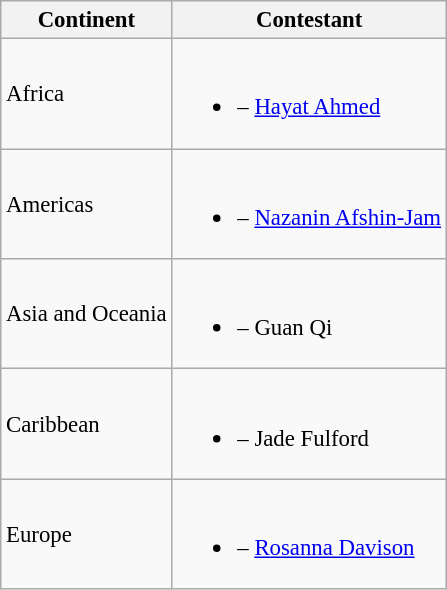<table class="wikitable sortable" style="font-size: 95%;">
<tr>
<th>Continent</th>
<th>Contestant</th>
</tr>
<tr>
<td>Africa</td>
<td><br><ul><li> – <a href='#'>Hayat Ahmed</a></li></ul></td>
</tr>
<tr>
<td>Americas</td>
<td><br><ul><li> – <a href='#'>Nazanin Afshin-Jam</a></li></ul></td>
</tr>
<tr>
<td>Asia and Oceania</td>
<td><br><ul><li> – Guan Qi</li></ul></td>
</tr>
<tr>
<td>Caribbean</td>
<td><br><ul><li> – Jade Fulford</li></ul></td>
</tr>
<tr>
<td>Europe</td>
<td><br><ul><li> – <a href='#'>Rosanna Davison</a></li></ul></td>
</tr>
</table>
